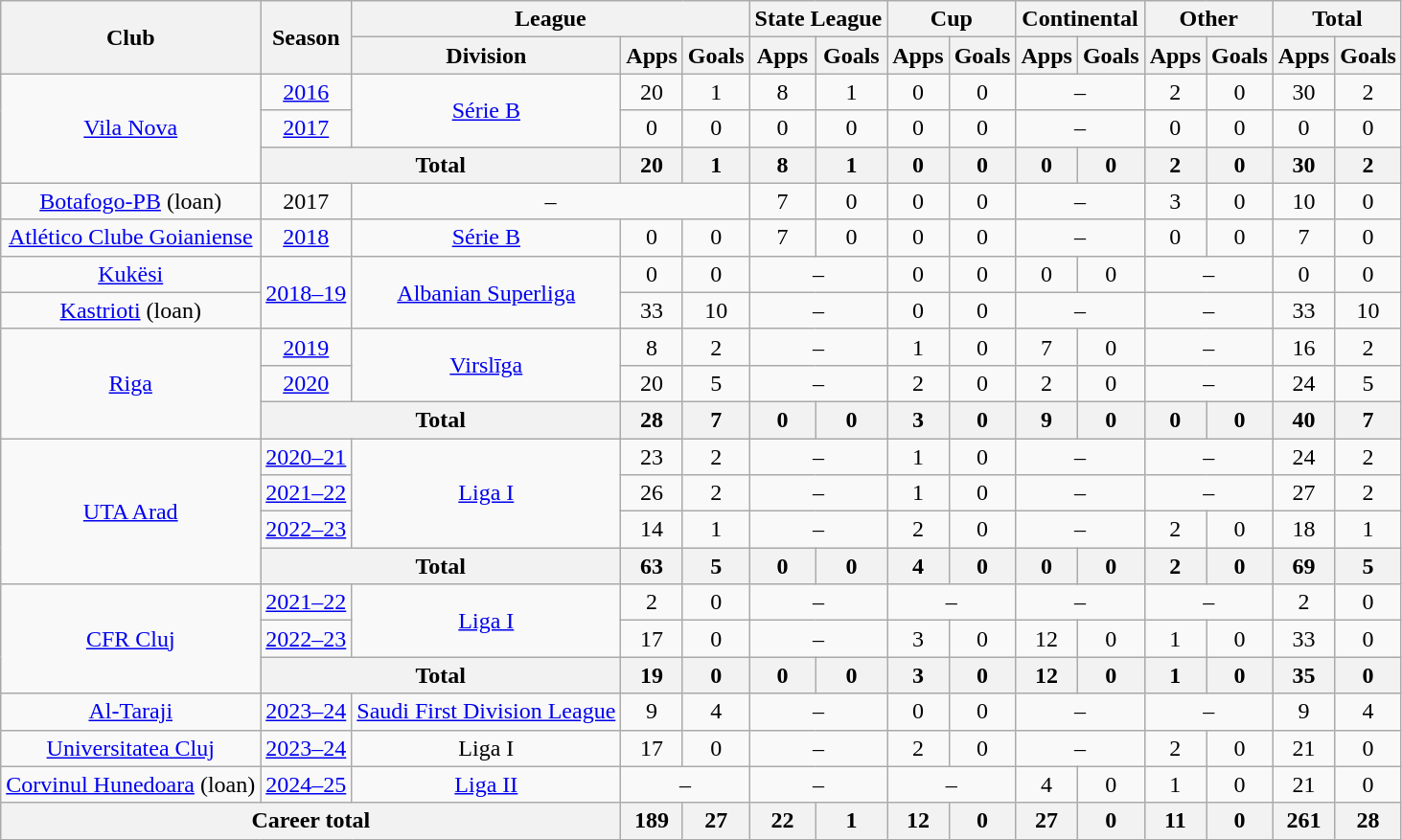<table class="wikitable" style="text-align: center">
<tr>
<th rowspan="2">Club</th>
<th rowspan="2">Season</th>
<th colspan="3">League</th>
<th colspan="2">State League</th>
<th colspan="2">Cup</th>
<th colspan="2">Continental</th>
<th colspan="2">Other</th>
<th colspan="2">Total</th>
</tr>
<tr>
<th>Division</th>
<th>Apps</th>
<th>Goals</th>
<th>Apps</th>
<th>Goals</th>
<th>Apps</th>
<th>Goals</th>
<th>Apps</th>
<th>Goals</th>
<th>Apps</th>
<th>Goals</th>
<th>Apps</th>
<th>Goals</th>
</tr>
<tr>
<td rowspan="3"><a href='#'>Vila Nova</a></td>
<td><a href='#'>2016</a></td>
<td rowspan="2"><a href='#'>Série B</a></td>
<td>20</td>
<td>1</td>
<td>8</td>
<td>1</td>
<td>0</td>
<td>0</td>
<td colspan="2">–</td>
<td>2</td>
<td>0</td>
<td>30</td>
<td>2</td>
</tr>
<tr>
<td><a href='#'>2017</a></td>
<td>0</td>
<td>0</td>
<td>0</td>
<td>0</td>
<td>0</td>
<td>0</td>
<td colspan="2">–</td>
<td>0</td>
<td>0</td>
<td>0</td>
<td>0</td>
</tr>
<tr>
<th colspan="2"><strong>Total</strong></th>
<th>20</th>
<th>1</th>
<th>8</th>
<th>1</th>
<th>0</th>
<th>0</th>
<th>0</th>
<th>0</th>
<th>2</th>
<th>0</th>
<th>30</th>
<th>2</th>
</tr>
<tr>
<td><a href='#'>Botafogo-PB</a> (loan)</td>
<td>2017</td>
<td colspan="3">–</td>
<td>7</td>
<td>0</td>
<td>0</td>
<td>0</td>
<td colspan="2">–</td>
<td>3</td>
<td>0</td>
<td>10</td>
<td>0</td>
</tr>
<tr>
<td><a href='#'>Atlético Clube Goianiense</a></td>
<td><a href='#'>2018</a></td>
<td><a href='#'>Série B</a></td>
<td>0</td>
<td>0</td>
<td>7</td>
<td>0</td>
<td>0</td>
<td>0</td>
<td colspan="2">–</td>
<td>0</td>
<td>0</td>
<td>7</td>
<td>0</td>
</tr>
<tr>
<td><a href='#'>Kukësi</a></td>
<td rowspan="2"><a href='#'>2018–19</a></td>
<td rowspan="2"><a href='#'>Albanian Superliga</a></td>
<td>0</td>
<td>0</td>
<td colspan="2">–</td>
<td>0</td>
<td>0</td>
<td>0</td>
<td>0</td>
<td colspan="2">–</td>
<td>0</td>
<td>0</td>
</tr>
<tr>
<td><a href='#'>Kastrioti</a> (loan)</td>
<td>33</td>
<td>10</td>
<td colspan="2">–</td>
<td>0</td>
<td>0</td>
<td colspan="2">–</td>
<td colspan="2">–</td>
<td>33</td>
<td>10</td>
</tr>
<tr>
<td rowspan="3"><a href='#'>Riga</a></td>
<td><a href='#'>2019</a></td>
<td rowspan="2"><a href='#'>Virslīga</a></td>
<td>8</td>
<td>2</td>
<td colspan="2">–</td>
<td>1</td>
<td>0</td>
<td>7</td>
<td>0</td>
<td colspan="2">–</td>
<td>16</td>
<td>2</td>
</tr>
<tr>
<td><a href='#'>2020</a></td>
<td>20</td>
<td>5</td>
<td colspan="2">–</td>
<td>2</td>
<td>0</td>
<td>2</td>
<td>0</td>
<td colspan="2">–</td>
<td>24</td>
<td>5</td>
</tr>
<tr>
<th colspan="2"><strong>Total</strong></th>
<th>28</th>
<th>7</th>
<th>0</th>
<th>0</th>
<th>3</th>
<th>0</th>
<th>9</th>
<th>0</th>
<th>0</th>
<th>0</th>
<th>40</th>
<th>7</th>
</tr>
<tr>
<td rowspan="4"><a href='#'>UTA Arad</a></td>
<td><a href='#'>2020–21</a></td>
<td rowspan="3"><a href='#'>Liga I</a></td>
<td>23</td>
<td>2</td>
<td colspan="2">–</td>
<td>1</td>
<td>0</td>
<td colspan="2">–</td>
<td colspan="2">–</td>
<td>24</td>
<td>2</td>
</tr>
<tr>
<td><a href='#'>2021–22</a></td>
<td>26</td>
<td>2</td>
<td colspan="2">–</td>
<td>1</td>
<td>0</td>
<td colspan="2">–</td>
<td colspan="2">–</td>
<td>27</td>
<td>2</td>
</tr>
<tr>
<td><a href='#'>2022–23</a></td>
<td>14</td>
<td>1</td>
<td colspan="2">–</td>
<td>2</td>
<td>0</td>
<td colspan="2">–</td>
<td>2</td>
<td>0</td>
<td>18</td>
<td>1</td>
</tr>
<tr>
<th colspan="2"><strong>Total</strong></th>
<th>63</th>
<th>5</th>
<th>0</th>
<th>0</th>
<th>4</th>
<th>0</th>
<th>0</th>
<th>0</th>
<th>2</th>
<th>0</th>
<th>69</th>
<th>5</th>
</tr>
<tr>
<td rowspan="3"><a href='#'>CFR Cluj</a></td>
<td><a href='#'>2021–22</a></td>
<td rowspan="2"><a href='#'>Liga I</a></td>
<td>2</td>
<td>0</td>
<td colspan="2">–</td>
<td colspan="2">–</td>
<td colspan="2">–</td>
<td colspan="2">–</td>
<td>2</td>
<td>0</td>
</tr>
<tr>
<td><a href='#'>2022–23</a></td>
<td>17</td>
<td>0</td>
<td colspan="2">–</td>
<td>3</td>
<td>0</td>
<td>12</td>
<td>0</td>
<td>1</td>
<td>0</td>
<td>33</td>
<td>0</td>
</tr>
<tr>
<th colspan="2"><strong>Total</strong></th>
<th>19</th>
<th>0</th>
<th>0</th>
<th>0</th>
<th>3</th>
<th>0</th>
<th>12</th>
<th>0</th>
<th>1</th>
<th>0</th>
<th>35</th>
<th>0</th>
</tr>
<tr>
<td rowspan="1"><a href='#'>Al-Taraji</a></td>
<td><a href='#'>2023–24</a></td>
<td rowspan="1"><a href='#'>Saudi First Division League</a></td>
<td>9</td>
<td>4</td>
<td colspan="2">–</td>
<td>0</td>
<td>0</td>
<td colspan="2">–</td>
<td colspan="2">–</td>
<td>9</td>
<td>4</td>
</tr>
<tr>
<td rowspan="1"><a href='#'>Universitatea Cluj</a></td>
<td><a href='#'>2023–24</a></td>
<td>Liga I</td>
<td>17</td>
<td>0</td>
<td colspan="2">–</td>
<td>2</td>
<td>0</td>
<td colspan="2">–</td>
<td>2</td>
<td>0</td>
<td>21</td>
<td>0</td>
</tr>
<tr>
<td rowspan="1"><a href='#'>Corvinul Hunedoara</a> (loan)</td>
<td><a href='#'>2024–25</a></td>
<td><a href='#'>Liga II</a></td>
<td colspan="2">–</td>
<td colspan="2">–</td>
<td colspan="2">–</td>
<td>4</td>
<td>0</td>
<td>1</td>
<td>0</td>
<td>21</td>
<td>0</td>
</tr>
<tr>
<th colspan="3"><strong>Career total</strong></th>
<th>189</th>
<th>27</th>
<th>22</th>
<th>1</th>
<th>12</th>
<th>0</th>
<th>27</th>
<th>0</th>
<th>11</th>
<th>0</th>
<th>261</th>
<th>28</th>
</tr>
</table>
